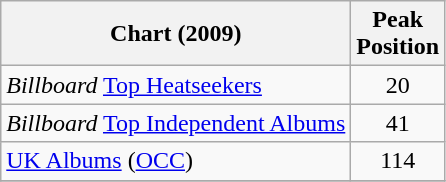<table class="wikitable sortable">
<tr>
<th align="left">Chart (2009)</th>
<th align="left">Peak<br>Position</th>
</tr>
<tr>
<td align="left"><em>Billboard</em> <a href='#'>Top Heatseekers</a></td>
<td align="center">20</td>
</tr>
<tr>
<td align="left"><em>Billboard</em> <a href='#'>Top Independent Albums</a></td>
<td align="center">41</td>
</tr>
<tr>
<td><a href='#'>UK Albums</a> (<a href='#'>OCC</a>)</td>
<td align="center">114</td>
</tr>
<tr>
</tr>
</table>
